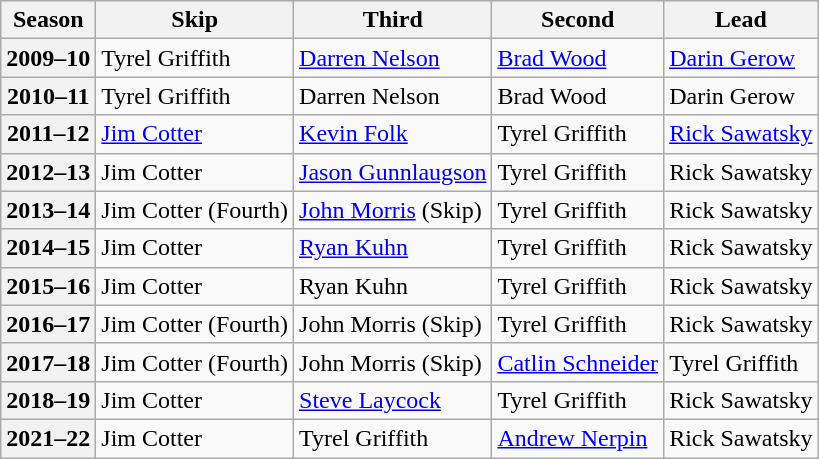<table class="wikitable">
<tr>
<th scope="col">Season</th>
<th scope="col">Skip</th>
<th scope="col">Third</th>
<th scope="col">Second</th>
<th scope="col">Lead</th>
</tr>
<tr>
<th scope="row">2009–10</th>
<td>Tyrel Griffith</td>
<td><a href='#'>Darren Nelson</a></td>
<td><a href='#'>Brad Wood</a></td>
<td><a href='#'>Darin Gerow</a></td>
</tr>
<tr>
<th scope="row">2010–11</th>
<td>Tyrel Griffith</td>
<td>Darren Nelson</td>
<td>Brad Wood</td>
<td>Darin Gerow</td>
</tr>
<tr>
<th scope="row">2011–12</th>
<td><a href='#'>Jim Cotter</a></td>
<td><a href='#'>Kevin Folk</a></td>
<td>Tyrel Griffith</td>
<td><a href='#'>Rick Sawatsky</a></td>
</tr>
<tr>
<th scope="row">2012–13</th>
<td>Jim Cotter</td>
<td><a href='#'>Jason Gunnlaugson</a></td>
<td>Tyrel Griffith</td>
<td>Rick Sawatsky</td>
</tr>
<tr>
<th scope="row">2013–14</th>
<td>Jim Cotter (Fourth)</td>
<td><a href='#'>John Morris</a> (Skip)</td>
<td>Tyrel Griffith</td>
<td>Rick Sawatsky</td>
</tr>
<tr>
<th scope="row">2014–15</th>
<td>Jim Cotter</td>
<td><a href='#'>Ryan Kuhn</a></td>
<td>Tyrel Griffith</td>
<td>Rick Sawatsky</td>
</tr>
<tr>
<th scope="row">2015–16</th>
<td>Jim Cotter</td>
<td>Ryan Kuhn</td>
<td>Tyrel Griffith</td>
<td>Rick Sawatsky</td>
</tr>
<tr>
<th scope="row">2016–17</th>
<td>Jim Cotter (Fourth)</td>
<td>John Morris (Skip)</td>
<td>Tyrel Griffith</td>
<td>Rick Sawatsky</td>
</tr>
<tr>
<th scope="row">2017–18</th>
<td>Jim Cotter (Fourth)</td>
<td>John Morris (Skip)</td>
<td><a href='#'>Catlin Schneider</a></td>
<td>Tyrel Griffith</td>
</tr>
<tr>
<th scope="row">2018–19</th>
<td>Jim Cotter</td>
<td><a href='#'>Steve Laycock</a></td>
<td>Tyrel Griffith</td>
<td>Rick Sawatsky</td>
</tr>
<tr>
<th scope="row">2021–22</th>
<td>Jim Cotter</td>
<td>Tyrel Griffith</td>
<td><a href='#'>Andrew Nerpin</a></td>
<td>Rick Sawatsky</td>
</tr>
</table>
